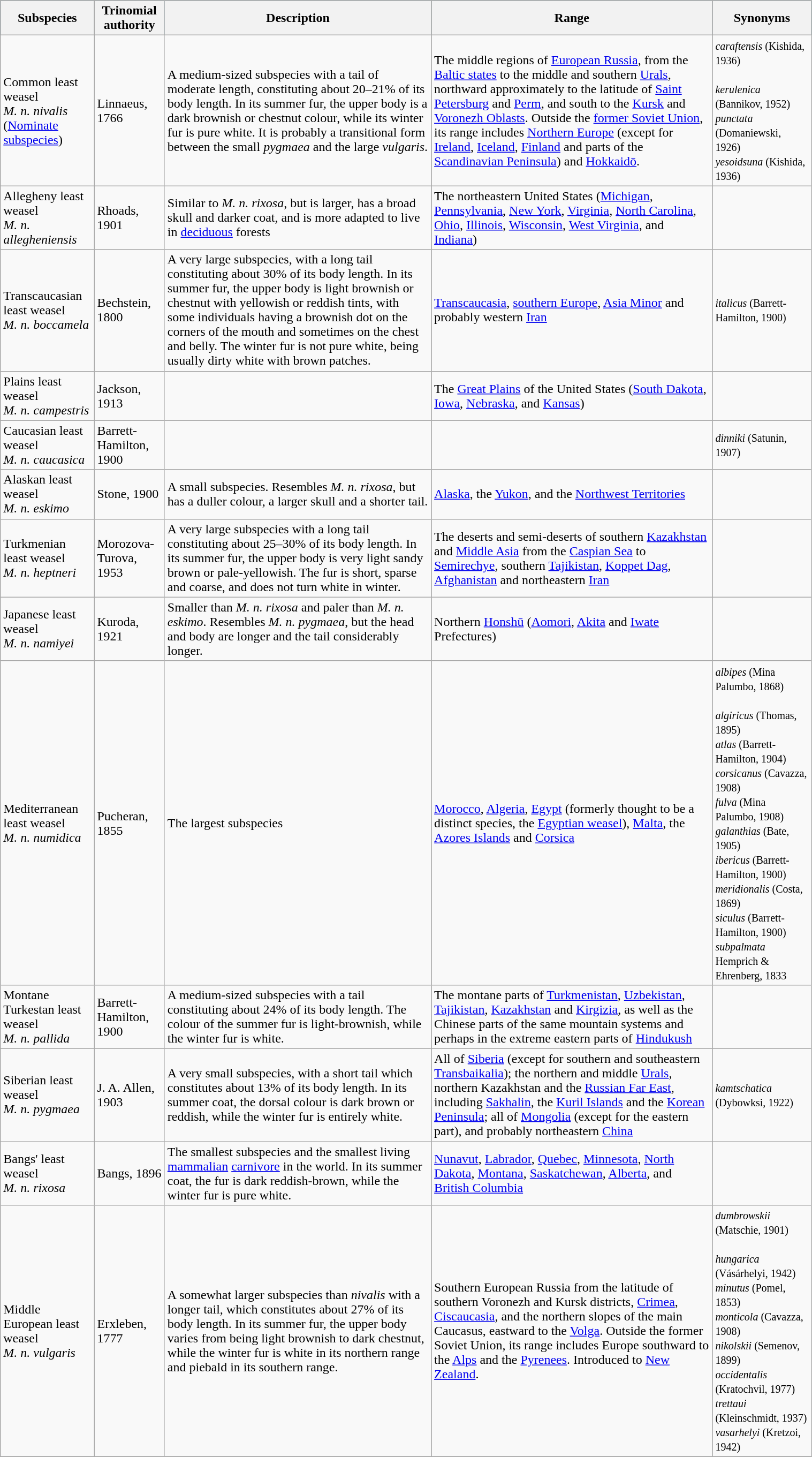<table class="wikitable" width=80% font=90%>
<tr bgcolor="#115a6c">
<th>Subspecies</th>
<th>Trinomial authority</th>
<th>Description</th>
<th>Range</th>
<th>Synonyms</th>
</tr>
<tr --->
<td>Common least weasel<br><em>M. n. nivalis</em><br>(<a href='#'>Nominate subspecies</a>)
</td>
<td>Linnaeus, 1766</td>
<td>A medium-sized subspecies with a tail of moderate length, constituting about 20–21% of its body length. In its summer fur, the upper body is a dark brownish or chestnut colour, while its winter fur is pure white. It is probably a transitional form between the small <em>pygmaea</em> and the large <em>vulgaris</em>.</td>
<td>The middle regions of <a href='#'>European Russia</a>, from the <a href='#'>Baltic states</a> to the middle and southern <a href='#'>Urals</a>, northward approximately to the latitude of <a href='#'>Saint Petersburg</a> and <a href='#'>Perm</a>, and south to the <a href='#'>Kursk</a> and <a href='#'>Voronezh Oblasts</a>. Outside the <a href='#'>former Soviet Union</a>, its range includes <a href='#'>Northern Europe</a> (except for <a href='#'>Ireland</a>, <a href='#'>Iceland</a>, <a href='#'>Finland</a> and parts of the <a href='#'>Scandinavian Peninsula</a>) and <a href='#'>Hokkaidō</a>.</td>
<td><small><em>caraftensis</em> (Kishida, 1936)</small><br><br><small><em>kerulenica</em> (Bannikov, 1952)</small><br>
<small><em>punctata</em> (Domaniewski, 1926)</small><br>
<small><em>yesoidsuna</em> (Kishida, 1936)</small></td>
</tr>
<tr --->
<td>Allegheny least weasel<br><em>M. n. allegheniensis</em></td>
<td>Rhoads, 1901</td>
<td>Similar to <em>M. n. rixosa</em>, but is larger, has a broad skull and darker coat, and is more adapted to live in <a href='#'>deciduous</a> forests</td>
<td>The northeastern United States (<a href='#'>Michigan</a>, <a href='#'>Pennsylvania</a>, <a href='#'>New York</a>, <a href='#'>Virginia</a>, <a href='#'>North Carolina</a>, <a href='#'>Ohio</a>, <a href='#'>Illinois</a>, <a href='#'>Wisconsin</a>, <a href='#'>West Virginia</a>, and <a href='#'>Indiana</a>)</td>
<td></td>
</tr>
<tr --->
<td>Transcaucasian least weasel<br><em>M. n. boccamela</em><br></td>
<td>Bechstein, 1800</td>
<td>A very large subspecies, with a long tail constituting about 30% of its body length. In its summer fur, the upper body is light brownish or chestnut with yellowish or reddish tints, with some individuals having a brownish dot on the corners of the mouth and sometimes on the chest and belly. The winter fur is not pure white, being usually dirty white with brown patches.</td>
<td><a href='#'>Transcaucasia</a>, <a href='#'>southern Europe</a>, <a href='#'>Asia Minor</a> and probably western <a href='#'>Iran</a></td>
<td><small><em>italicus</em> (Barrett-Hamilton, 1900)</small></td>
</tr>
<tr --->
<td>Plains least weasel<br><em>M. n. campestris</em></td>
<td>Jackson, 1913</td>
<td></td>
<td>The <a href='#'>Great Plains</a> of the United States (<a href='#'>South Dakota</a>, <a href='#'>Iowa</a>, <a href='#'>Nebraska</a>, and <a href='#'>Kansas</a>)</td>
<td></td>
</tr>
<tr --->
<td>Caucasian least weasel<br><em>M. n. caucasica</em></td>
<td>Barrett-Hamilton, 1900</td>
<td></td>
<td></td>
<td><small><em>dinniki</em> (Satunin, 1907)</small></td>
</tr>
<tr --->
<td>Alaskan least weasel<br><em>M. n. eskimo</em></td>
<td>Stone, 1900</td>
<td>A small subspecies. Resembles <em>M. n. rixosa</em>, but has a duller colour, a larger skull and a shorter tail.</td>
<td><a href='#'>Alaska</a>, the <a href='#'>Yukon</a>, and the <a href='#'>Northwest Territories</a></td>
<td></td>
</tr>
<tr --->
<td>Turkmenian least weasel<br><em>M. n. heptneri</em></td>
<td>Morozova-Turova, 1953</td>
<td>A very large subspecies with a long tail constituting about 25–30% of its body length. In its summer fur, the upper body is very light sandy brown or pale-yellowish. The fur is short, sparse and coarse, and does not turn white in winter.</td>
<td>The deserts and semi-deserts of southern <a href='#'>Kazakhstan</a> and <a href='#'>Middle Asia</a> from the <a href='#'>Caspian Sea</a> to <a href='#'>Semirechye</a>, southern <a href='#'>Tajikistan</a>, <a href='#'>Koppet Dag</a>, <a href='#'>Afghanistan</a> and northeastern <a href='#'>Iran</a></td>
<td></td>
</tr>
<tr --->
<td>Japanese least weasel<br><em>M. n. namiyei</em></td>
<td>Kuroda, 1921</td>
<td>Smaller than <em>M. n. rixosa</em> and paler than <em>M. n. eskimo</em>. Resembles <em>M. n. pygmaea</em>, but the head and body are longer and the tail considerably longer.</td>
<td>Northern <a href='#'>Honshū</a> (<a href='#'>Aomori</a>, <a href='#'>Akita</a> and <a href='#'>Iwate</a> Prefectures)</td>
<td></td>
</tr>
<tr --->
<td>Mediterranean least weasel<br><em>M. n. numidica</em><br></td>
<td>Pucheran, 1855</td>
<td>The largest subspecies</td>
<td><a href='#'>Morocco</a>, <a href='#'>Algeria</a>, <a href='#'>Egypt</a> (formerly thought to be a distinct species, the <a href='#'>Egyptian weasel</a>), <a href='#'>Malta</a>, the <a href='#'>Azores Islands</a> and <a href='#'>Corsica</a></td>
<td><small><em>albipes</em> (Mina Palumbo, 1868)</small><br><br><small><em>algiricus</em> (Thomas, 1895)</small><br>
<small><em>atlas</em> (Barrett-Hamilton, 1904)</small><br>
<small><em>corsicanus</em> (Cavazza, 1908)</small><br>
<small><em>fulva</em> (Mina Palumbo, 1908)</small><br>
<small><em>galanthias</em> (Bate, 1905)</small><br>
<small><em>ibericus</em> (Barrett-Hamilton, 1900)</small><br>
<small><em>meridionalis</em> (Costa, 1869)</small><br>
<small><em>siculus</em> (Barrett-Hamilton, 1900)</small>
<small><em>subpalmata</em> Hemprich & Ehrenberg, 1833</small></td>
</tr>
<tr --->
<td>Montane Turkestan least weasel<br><em>M. n. pallida</em></td>
<td>Barrett-Hamilton, 1900</td>
<td>A medium-sized subspecies with a tail constituting about 24% of its body length. The colour of the summer fur is light-brownish, while the winter fur is white.</td>
<td>The montane parts of <a href='#'>Turkmenistan</a>, <a href='#'>Uzbekistan</a>, <a href='#'>Tajikistan</a>, <a href='#'>Kazakhstan</a> and <a href='#'>Kirgizia</a>, as well as the Chinese parts of the same mountain systems and perhaps in the extreme eastern parts of <a href='#'>Hindukush</a></td>
<td></td>
</tr>
<tr --->
<td>Siberian least weasel<br><em>M. n. pygmaea</em></td>
<td>J. A. Allen, 1903</td>
<td>A very small subspecies, with a short tail which constitutes about 13% of its body length. In its summer coat, the dorsal colour is dark brown or reddish, while the winter fur is entirely white.</td>
<td>All of <a href='#'>Siberia</a> (except for southern and southeastern <a href='#'>Transbaikalia</a>); the northern and middle <a href='#'>Urals</a>, northern Kazakhstan and the <a href='#'>Russian Far East</a>, including <a href='#'>Sakhalin</a>, the <a href='#'>Kuril Islands</a> and the <a href='#'>Korean Peninsula</a>; all of <a href='#'>Mongolia</a> (except for the eastern part), and probably northeastern <a href='#'>China</a></td>
<td><small><em>kamtschatica</em> (Dybowksi, 1922)</small></td>
</tr>
<tr --->
<td>Bangs' least weasel<br><em>M. n. rixosa</em><br></td>
<td>Bangs, 1896</td>
<td>The smallest subspecies and the smallest living <a href='#'>mammalian</a> <a href='#'>carnivore</a> in the world. In its summer coat, the fur is dark reddish-brown, while the winter fur is pure white.</td>
<td><a href='#'>Nunavut</a>, <a href='#'>Labrador</a>, <a href='#'>Quebec</a>, <a href='#'>Minnesota</a>, <a href='#'>North Dakota</a>, <a href='#'>Montana</a>, <a href='#'>Saskatchewan</a>, <a href='#'>Alberta</a>, and <a href='#'>British Columbia</a></td>
<td></td>
</tr>
<tr --->
<td>Middle European least weasel<br><em>M. n. vulgaris</em></td>
<td>Erxleben, 1777</td>
<td>A somewhat larger subspecies than <em>nivalis</em> with a longer tail, which constitutes about 27% of its body length. In its summer fur, the upper body varies from being light brownish to dark chestnut, while the winter fur is white in its northern range and piebald in its southern range.</td>
<td>Southern European Russia from the latitude of southern Voronezh and Kursk districts, <a href='#'>Crimea</a>, <a href='#'>Ciscaucasia</a>, and the northern slopes of the main Caucasus, eastward to the <a href='#'>Volga</a>. Outside the former Soviet Union, its range includes Europe southward to the <a href='#'>Alps</a> and the <a href='#'>Pyrenees</a>. Introduced to <a href='#'>New Zealand</a>.</td>
<td><small><em>dumbrowskii</em> (Matschie, 1901)</small><br><br><small><em>hungarica</em> (Vásárhelyi, 1942)</small><br>
<small><em>minutus</em> (Pomel, 1853)</small><br>
<small><em>monticola</em> (Cavazza, 1908)</small><br>
<small><em>nikolskii</em> (Semenov, 1899)</small><br>
<small><em>occidentalis</em> (Kratochvil, 1977)</small><br>
<small><em>trettaui</em> (Kleinschmidt, 1937)</small><br>
<small><em>vasarhelyi</em> (Kretzoi, 1942)</small></td>
</tr>
<tr --->
</tr>
</table>
